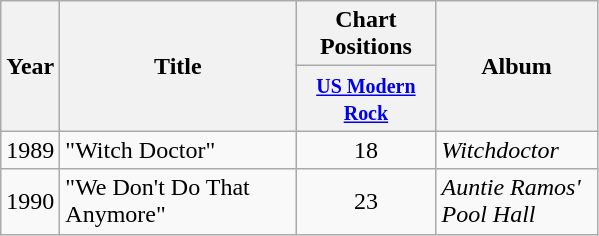<table class="wikitable">
<tr>
<th width="28" rowspan="2">Year</th>
<th width="150" rowspan="2">Title</th>
<th colspan="1">Chart Positions</th>
<th width="100" rowspan="2">Album</th>
</tr>
<tr>
<th width="86"><small><a href='#'>US Modern Rock</a></small></th>
</tr>
<tr>
<td>1989</td>
<td>"Witch Doctor"</td>
<td align="center">18</td>
<td><em>Witchdoctor</em></td>
</tr>
<tr>
<td>1990</td>
<td>"We Don't Do That Anymore"</td>
<td align="center">23</td>
<td><em>Auntie Ramos' Pool Hall</em></td>
</tr>
</table>
